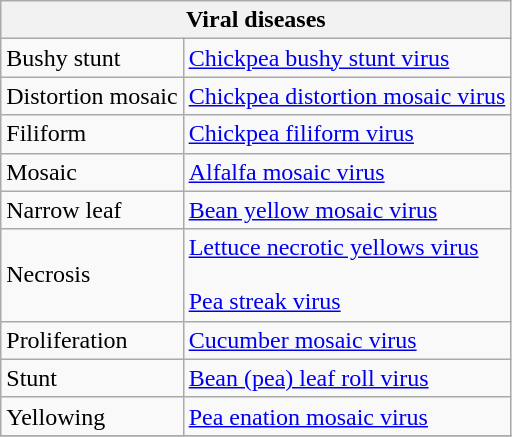<table class="wikitable" style="clear">
<tr>
<th colspan=2><strong>Viral diseases</strong><br></th>
</tr>
<tr>
<td>Bushy stunt</td>
<td><a href='#'>Chickpea bushy stunt virus</a></td>
</tr>
<tr>
<td>Distortion mosaic</td>
<td><a href='#'>Chickpea distortion mosaic virus</a></td>
</tr>
<tr>
<td>Filiform</td>
<td><a href='#'>Chickpea filiform virus</a></td>
</tr>
<tr>
<td>Mosaic</td>
<td><a href='#'>Alfalfa mosaic virus</a></td>
</tr>
<tr>
<td>Narrow leaf</td>
<td><a href='#'>Bean yellow mosaic virus</a></td>
</tr>
<tr>
<td>Necrosis</td>
<td><a href='#'>Lettuce necrotic yellows virus</a> <br><br><a href='#'>Pea streak virus</a></td>
</tr>
<tr>
<td>Proliferation</td>
<td><a href='#'>Cucumber mosaic virus</a></td>
</tr>
<tr>
<td>Stunt</td>
<td><a href='#'>Bean (pea) leaf roll virus</a></td>
</tr>
<tr>
<td>Yellowing</td>
<td><a href='#'>Pea enation mosaic virus</a></td>
</tr>
<tr>
</tr>
</table>
